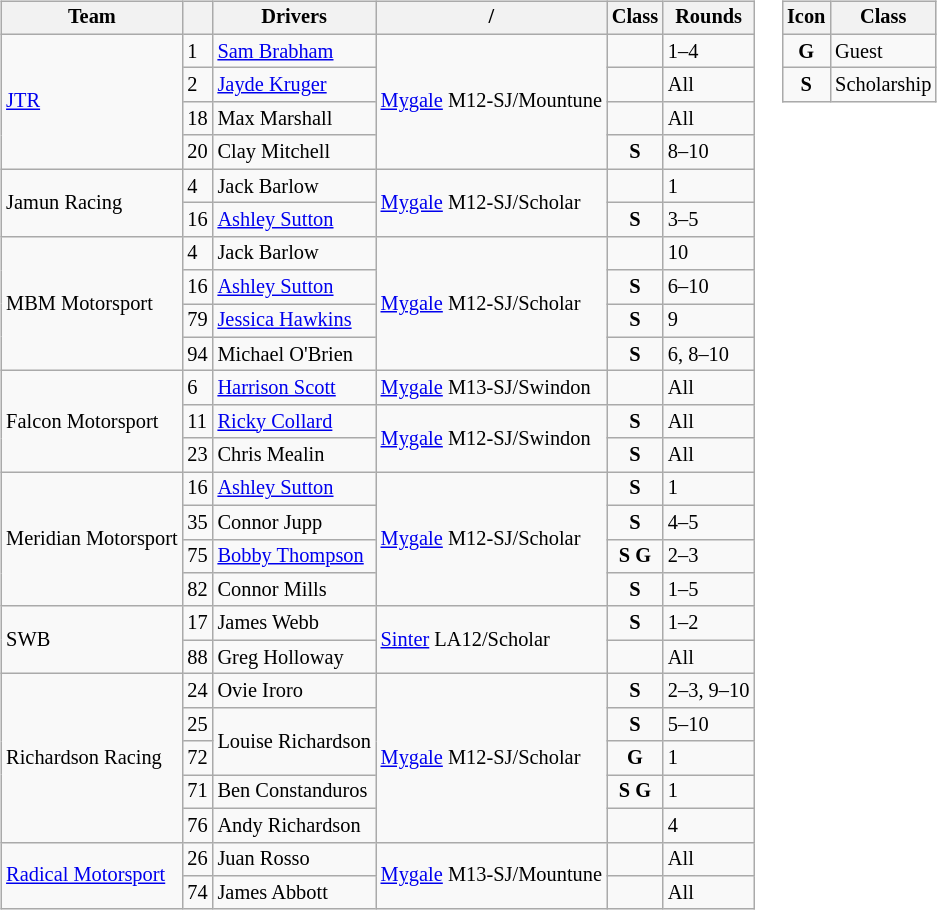<table>
<tr>
<td><br><table class="wikitable" style="font-size: 85%;">
<tr>
<th>Team</th>
<th></th>
<th>Drivers</th>
<th>/</th>
<th>Class</th>
<th>Rounds</th>
</tr>
<tr>
<td rowspan=4><a href='#'>JTR</a></td>
<td>1</td>
<td> <a href='#'>Sam Brabham</a></td>
<td rowspan=4><a href='#'>Mygale</a> M12-SJ/Mountune</td>
<td></td>
<td>1–4</td>
</tr>
<tr>
<td>2</td>
<td> <a href='#'>Jayde Kruger</a></td>
<td></td>
<td>All</td>
</tr>
<tr>
<td>18</td>
<td> Max Marshall</td>
<td></td>
<td>All</td>
</tr>
<tr>
<td>20</td>
<td> Clay Mitchell</td>
<td align=center><strong><span>S</span></strong></td>
<td>8–10</td>
</tr>
<tr>
<td rowspan=2>Jamun Racing</td>
<td>4</td>
<td> Jack Barlow</td>
<td rowspan=2><a href='#'>Mygale</a> M12-SJ/Scholar</td>
<td></td>
<td>1</td>
</tr>
<tr>
<td>16</td>
<td> <a href='#'>Ashley Sutton</a></td>
<td align=center><strong><span>S</span></strong></td>
<td>3–5</td>
</tr>
<tr>
<td rowspan=4>MBM Motorsport</td>
<td>4</td>
<td> Jack Barlow</td>
<td rowspan=4><a href='#'>Mygale</a> M12-SJ/Scholar</td>
<td></td>
<td>10</td>
</tr>
<tr>
<td>16</td>
<td> <a href='#'>Ashley Sutton</a></td>
<td align=center><strong><span>S</span></strong></td>
<td>6–10</td>
</tr>
<tr>
<td>79</td>
<td> <a href='#'>Jessica Hawkins</a></td>
<td align=center><strong><span>S</span></strong></td>
<td>9</td>
</tr>
<tr>
<td>94</td>
<td> Michael O'Brien</td>
<td align=center><strong><span>S</span></strong></td>
<td>6, 8–10</td>
</tr>
<tr>
<td rowspan=3>Falcon Motorsport</td>
<td>6</td>
<td> <a href='#'>Harrison Scott</a></td>
<td><a href='#'>Mygale</a> M13-SJ/Swindon</td>
<td></td>
<td>All</td>
</tr>
<tr>
<td>11</td>
<td> <a href='#'>Ricky Collard</a></td>
<td rowspan=2><a href='#'>Mygale</a> M12-SJ/Swindon</td>
<td align=center><strong><span>S</span></strong></td>
<td>All</td>
</tr>
<tr>
<td>23</td>
<td> Chris Mealin</td>
<td align=center><strong><span>S</span></strong></td>
<td>All</td>
</tr>
<tr>
<td rowspan=4>Meridian Motorsport</td>
<td>16</td>
<td> <a href='#'>Ashley Sutton</a></td>
<td rowspan=4><a href='#'>Mygale</a> M12-SJ/Scholar</td>
<td align=center><strong><span>S</span></strong></td>
<td>1</td>
</tr>
<tr>
<td>35</td>
<td> Connor Jupp</td>
<td align=center><strong><span>S</span></strong></td>
<td>4–5</td>
</tr>
<tr>
<td>75</td>
<td> <a href='#'>Bobby Thompson</a></td>
<td align=center><strong><span>S</span></strong> <strong><span>G</span></strong></td>
<td>2–3</td>
</tr>
<tr>
<td>82</td>
<td> Connor Mills</td>
<td align=center><strong><span>S</span></strong></td>
<td>1–5</td>
</tr>
<tr>
<td rowspan=2>SWB</td>
<td>17</td>
<td> James Webb</td>
<td rowspan=2><a href='#'>Sinter</a> LA12/Scholar</td>
<td align=center><strong><span>S</span></strong></td>
<td>1–2</td>
</tr>
<tr>
<td>88</td>
<td> Greg Holloway</td>
<td></td>
<td>All</td>
</tr>
<tr>
<td rowspan=5>Richardson Racing</td>
<td>24</td>
<td> Ovie Iroro</td>
<td rowspan=5><a href='#'>Mygale</a> M12-SJ/Scholar</td>
<td align=center><strong><span>S</span></strong></td>
<td>2–3, 9–10</td>
</tr>
<tr>
<td>25</td>
<td rowspan=2> Louise Richardson</td>
<td align=center><strong><span>S</span></strong></td>
<td>5–10</td>
</tr>
<tr>
<td>72</td>
<td align=center><strong><span>G</span></strong></td>
<td>1</td>
</tr>
<tr>
<td>71</td>
<td> Ben Constanduros</td>
<td align=center><strong><span>S</span></strong> <strong><span>G</span></strong></td>
<td>1</td>
</tr>
<tr>
<td>76</td>
<td> Andy Richardson</td>
<td></td>
<td>4</td>
</tr>
<tr>
<td rowspan=2><a href='#'>Radical Motorsport</a></td>
<td>26</td>
<td> Juan Rosso</td>
<td rowspan=2><a href='#'>Mygale</a> M13-SJ/Mountune</td>
<td></td>
<td>All</td>
</tr>
<tr>
<td>74</td>
<td> James Abbott</td>
<td></td>
<td>All</td>
</tr>
</table>
</td>
<td valign="top"><br><table class="wikitable" style="font-size: 85%;">
<tr>
<th>Icon</th>
<th>Class</th>
</tr>
<tr>
<td align=center><strong><span>G</span></strong></td>
<td>Guest</td>
</tr>
<tr>
<td align=center><strong><span>S</span></strong></td>
<td>Scholarship</td>
</tr>
</table>
</td>
</tr>
</table>
